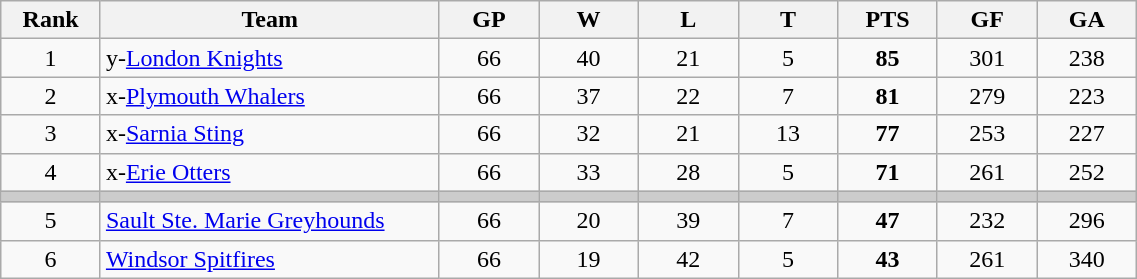<table class="wikitable sortable" style="text-align:center">
<tr>
<th width="7.5%">Rank</th>
<th width="25.5%">Team</th>
<th width="7.5%">GP</th>
<th width="7.5%">W</th>
<th width="7.5%">L</th>
<th width="7.5%">T</th>
<th width="7.5%">PTS</th>
<th width="7.5%">GF</th>
<th width="7.5%">GA</th>
</tr>
<tr>
<td>1</td>
<td align=left>y-<a href='#'>London Knights</a></td>
<td>66</td>
<td>40</td>
<td>21</td>
<td>5</td>
<td><strong>85</strong></td>
<td>301</td>
<td>238</td>
</tr>
<tr>
<td>2</td>
<td align=left>x-<a href='#'>Plymouth Whalers</a></td>
<td>66</td>
<td>37</td>
<td>22</td>
<td>7</td>
<td><strong>81</strong></td>
<td>279</td>
<td>223</td>
</tr>
<tr>
<td>3</td>
<td align=left>x-<a href='#'>Sarnia Sting</a></td>
<td>66</td>
<td>32</td>
<td>21</td>
<td>13</td>
<td><strong>77</strong></td>
<td>253</td>
<td>227</td>
</tr>
<tr>
<td>4</td>
<td align=left>x-<a href='#'>Erie Otters</a></td>
<td>66</td>
<td>33</td>
<td>28</td>
<td>5</td>
<td><strong>71</strong></td>
<td>261</td>
<td>252</td>
</tr>
<tr style="background-color:#cccccc;">
<td></td>
<td></td>
<td></td>
<td></td>
<td></td>
<td></td>
<td></td>
<td></td>
<td></td>
</tr>
<tr>
<td>5</td>
<td align=left><a href='#'>Sault Ste. Marie Greyhounds</a></td>
<td>66</td>
<td>20</td>
<td>39</td>
<td>7</td>
<td><strong>47</strong></td>
<td>232</td>
<td>296</td>
</tr>
<tr>
<td>6</td>
<td align=left><a href='#'>Windsor Spitfires</a></td>
<td>66</td>
<td>19</td>
<td>42</td>
<td>5</td>
<td><strong>43</strong></td>
<td>261</td>
<td>340</td>
</tr>
</table>
